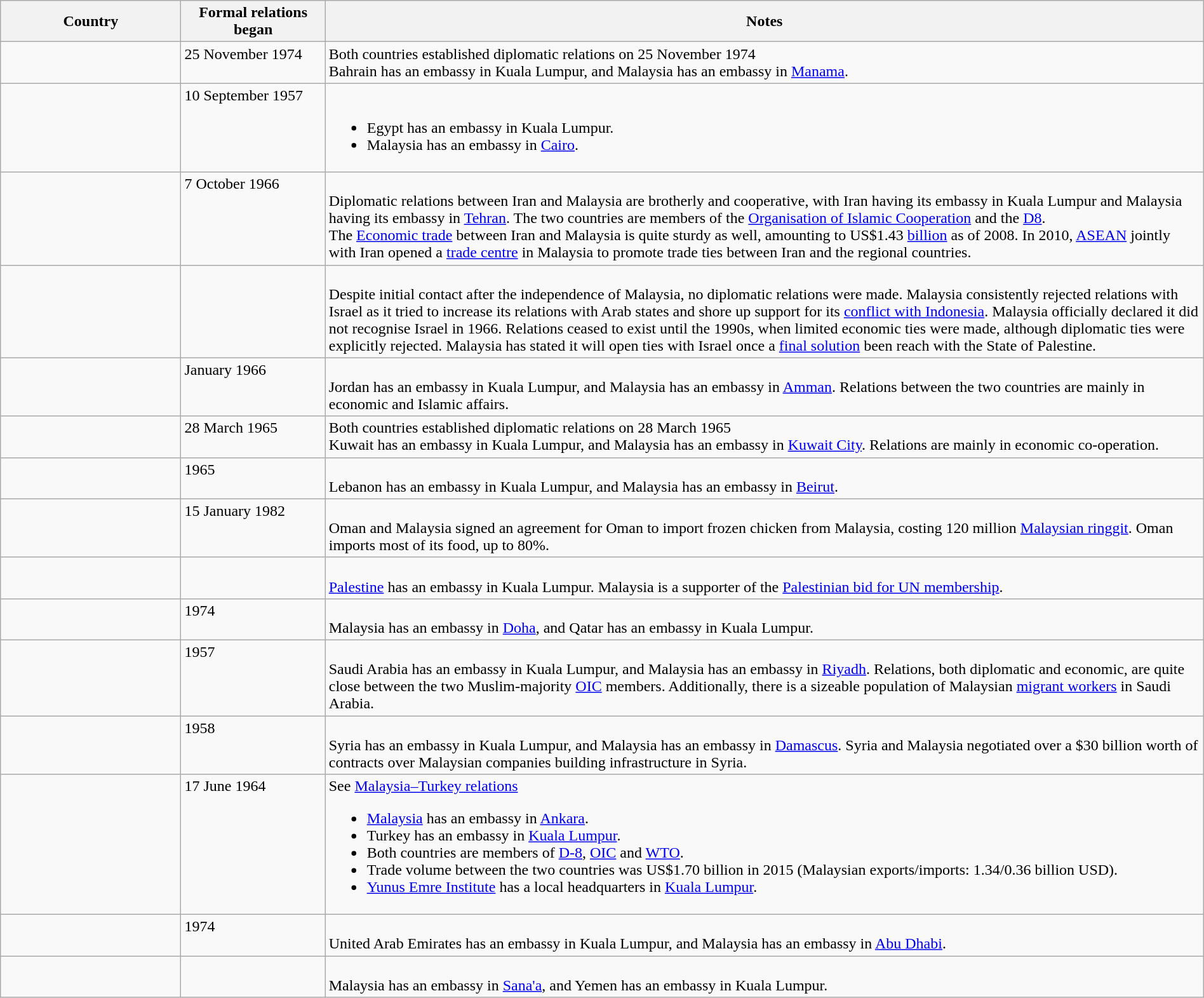<table class="wikitable sortable" style="width:100%; margin:auto;">
<tr>
<th style="width:15%;">Country</th>
<th style="width:12%;">Formal relations began</th>
<th>Notes</th>
</tr>
<tr valign="top">
<td></td>
<td>25 November 1974</td>
<td>Both countries established diplomatic relations on 25 November 1974<br>Bahrain has an embassy in Kuala Lumpur, and Malaysia has an embassy in <a href='#'>Manama</a>.</td>
</tr>
<tr valign="top">
<td></td>
<td>10 September 1957</td>
<td><br><ul><li>Egypt has an embassy in Kuala Lumpur.</li><li>Malaysia has an embassy in <a href='#'>Cairo</a>.</li></ul></td>
</tr>
<tr valign="top">
<td></td>
<td>7 October 1966</td>
<td><br>Diplomatic relations between Iran and Malaysia are brotherly and cooperative, with Iran having its embassy in Kuala Lumpur and Malaysia having its embassy in <a href='#'>Tehran</a>. The two countries are members of the <a href='#'>Organisation of Islamic Cooperation</a> and the <a href='#'>D8</a>.<br>The <a href='#'>Economic trade</a> between Iran and Malaysia is quite sturdy as well, amounting to US$1.43 <a href='#'>billion</a> as of 2008. In 2010, <a href='#'>ASEAN</a> jointly with Iran opened a <a href='#'>trade centre</a> in Malaysia to promote trade ties between Iran and the regional countries.</td>
</tr>
<tr valign="top">
<td></td>
<td></td>
<td><br>Despite initial contact after the independence of Malaysia, no diplomatic relations were made. Malaysia consistently rejected relations with Israel as it tried to increase its relations with Arab states and shore up support for its <a href='#'>conflict with Indonesia</a>. Malaysia officially declared it did not recognise Israel in 1966. Relations ceased to exist until the 1990s, when limited economic ties were made, although diplomatic ties were explicitly rejected. Malaysia has stated it will open ties with Israel once a <a href='#'>final solution</a> been reach with the State of Palestine.</td>
</tr>
<tr valign="top">
<td></td>
<td>January 1966</td>
<td><br>Jordan has an embassy in Kuala Lumpur, and Malaysia has an embassy in <a href='#'>Amman</a>. Relations between the two countries are mainly in economic and Islamic affairs.</td>
</tr>
<tr valign="top">
<td></td>
<td>28 March 1965</td>
<td>Both countries established diplomatic relations on 28 March 1965<br>Kuwait has an embassy in Kuala Lumpur, and Malaysia has an embassy in <a href='#'>Kuwait City</a>. Relations are mainly in economic co-operation.</td>
</tr>
<tr valign="top">
<td></td>
<td>1965</td>
<td><br>Lebanon has an embassy in Kuala Lumpur, and Malaysia has an embassy in <a href='#'>Beirut</a>.</td>
</tr>
<tr valign="top">
<td></td>
<td>15 January 1982</td>
<td><br>Oman and Malaysia signed an agreement for Oman to import frozen chicken from Malaysia, costing 120 million <a href='#'>Malaysian ringgit</a>. Oman imports most of its food, up to 80%.</td>
</tr>
<tr valign="top">
<td></td>
<td></td>
<td><br><a href='#'>Palestine</a> has an embassy in Kuala Lumpur. Malaysia is a supporter of the <a href='#'>Palestinian bid for UN membership</a>.</td>
</tr>
<tr valign="top">
<td></td>
<td>1974</td>
<td><br>Malaysia has an embassy in <a href='#'>Doha</a>, and Qatar has an embassy in Kuala Lumpur.</td>
</tr>
<tr valign="top">
<td></td>
<td>1957</td>
<td><br>Saudi Arabia has an embassy in Kuala Lumpur, and Malaysia has an embassy in <a href='#'>Riyadh</a>. Relations, both diplomatic and economic, are quite close between the two Muslim-majority <a href='#'>OIC</a> members. Additionally, there is a sizeable population of Malaysian <a href='#'>migrant workers</a> in Saudi Arabia.</td>
</tr>
<tr valign="top">
<td></td>
<td>1958</td>
<td><br>Syria has an embassy in Kuala Lumpur, and Malaysia has an embassy in <a href='#'>Damascus</a>. Syria and Malaysia negotiated over a $30 billion worth of contracts over Malaysian companies building infrastructure in Syria.</td>
</tr>
<tr valign="top">
<td></td>
<td>17 June 1964</td>
<td>See <a href='#'>Malaysia–Turkey relations</a><br><ul><li><a href='#'>Malaysia</a> has an embassy in <a href='#'>Ankara</a>.</li><li>Turkey has an embassy in <a href='#'>Kuala Lumpur</a>.</li><li>Both countries are members of <a href='#'>D-8</a>, <a href='#'>OIC</a> and <a href='#'>WTO</a>.</li><li>Trade volume between the two countries was US$1.70 billion in 2015 (Malaysian exports/imports: 1.34/0.36 billion USD).</li><li><a href='#'>Yunus Emre Institute</a> has a local headquarters in <a href='#'>Kuala Lumpur</a>.</li></ul></td>
</tr>
<tr valign="top">
<td></td>
<td>1974</td>
<td><br>United Arab Emirates has an embassy in Kuala Lumpur, and Malaysia has an embassy in <a href='#'>Abu Dhabi</a>.</td>
</tr>
<tr valign="top">
<td></td>
<td></td>
<td><br>Malaysia has an embassy in <a href='#'>Sana'a</a>, and Yemen has an embassy in Kuala Lumpur.</td>
</tr>
</table>
